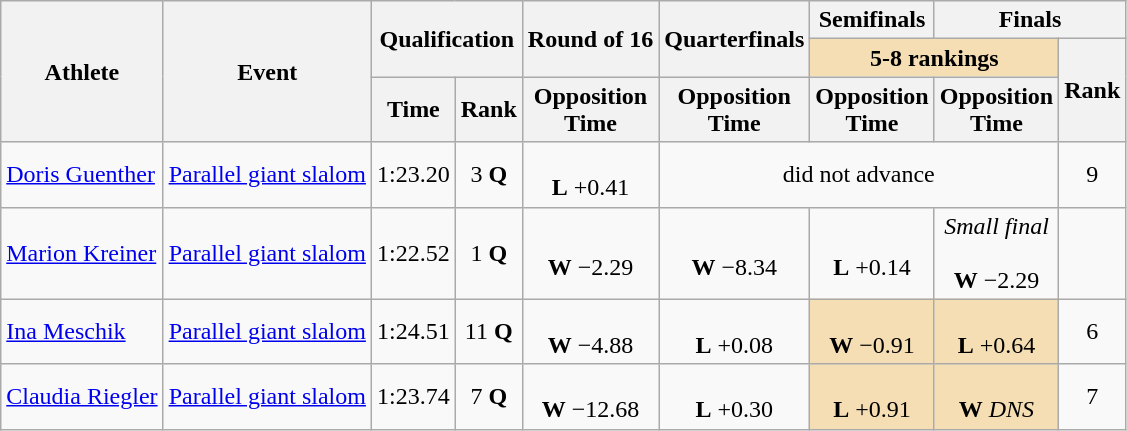<table class="wikitable">
<tr>
<th rowspan="3">Athlete</th>
<th rowspan="3">Event</th>
<th rowspan="2" colspan="2">Qualification</th>
<th rowspan="2">Round of 16</th>
<th rowspan="2">Quarterfinals</th>
<th>Semifinals</th>
<th colspan=2>Finals</th>
</tr>
<tr>
<td align="center" colspan="2" bgcolor="wheat"><strong>5-8 rankings</strong></td>
<th rowspan="2">Rank</th>
</tr>
<tr>
<th>Time</th>
<th>Rank</th>
<th>Opposition<br>Time</th>
<th>Opposition<br>Time</th>
<th>Opposition<br>Time</th>
<th>Opposition<br>Time</th>
</tr>
<tr>
<td><a href='#'>Doris Guenther</a></td>
<td><a href='#'>Parallel giant slalom</a></td>
<td align="center">1:23.20</td>
<td align="center">3 <strong>Q</strong></td>
<td align="center"><br><strong>L</strong> +0.41</td>
<td align="center" colspan="3">did not advance</td>
<td align="center">9</td>
</tr>
<tr>
<td><a href='#'>Marion Kreiner</a></td>
<td><a href='#'>Parallel giant slalom</a></td>
<td align="center">1:22.52</td>
<td align="center">1 <strong>Q</strong></td>
<td align="center"><br><strong>W</strong> −2.29</td>
<td align="center"><br><strong>W</strong> −8.34</td>
<td align="center"><br><strong>L</strong> +0.14</td>
<td align="center"><em>Small final</em><br><br><strong>W</strong> −2.29</td>
<td align="center"></td>
</tr>
<tr>
<td><a href='#'>Ina Meschik</a></td>
<td><a href='#'>Parallel giant slalom</a></td>
<td align="center">1:24.51</td>
<td align="center">11 <strong>Q</strong></td>
<td align="center"><br><strong>W</strong> −4.88</td>
<td align="center"><br><strong>L</strong> +0.08</td>
<td align="center" bgcolor="wheat"><br><strong>W</strong> −0.91</td>
<td align="center" bgcolor="wheat"><br><strong>L</strong> +0.64</td>
<td align="center">6</td>
</tr>
<tr>
<td><a href='#'>Claudia Riegler</a></td>
<td><a href='#'>Parallel giant slalom</a></td>
<td align="center">1:23.74</td>
<td align="center">7 <strong>Q</strong></td>
<td align="center"><br><strong>W</strong> −12.68</td>
<td align="center"><br><strong>L</strong> +0.30</td>
<td align="center" bgcolor="wheat"><br><strong>L</strong> +0.91</td>
<td align="center" bgcolor="wheat"><br><strong>W</strong> <em>DNS</em></td>
<td align="center">7</td>
</tr>
</table>
